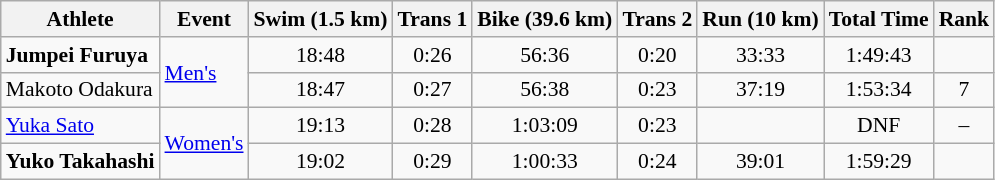<table class=wikitable style=font-size:90%;text-align:center>
<tr>
<th>Athlete</th>
<th>Event</th>
<th>Swim (1.5 km)</th>
<th>Trans 1</th>
<th>Bike (39.6 km)</th>
<th>Trans 2</th>
<th>Run (10 km)</th>
<th>Total Time</th>
<th>Rank</th>
</tr>
<tr>
<td style="text-align:left"><strong>Jumpei Furuya</strong></td>
<td style="text-align:left" rowspan=2><a href='#'>Men's</a></td>
<td>18:48</td>
<td>0:26</td>
<td>56:36</td>
<td>0:20</td>
<td>33:33</td>
<td>1:49:43</td>
<td></td>
</tr>
<tr>
<td style="text-align:left">Makoto Odakura</td>
<td>18:47</td>
<td>0:27</td>
<td>56:38</td>
<td>0:23</td>
<td>37:19</td>
<td>1:53:34</td>
<td>7</td>
</tr>
<tr>
<td style="text-align:left"><a href='#'>Yuka Sato</a></td>
<td style="text-align:left" rowspan=2><a href='#'>Women's</a></td>
<td>19:13</td>
<td>0:28</td>
<td>1:03:09</td>
<td>0:23</td>
<td></td>
<td>DNF</td>
<td>–</td>
</tr>
<tr>
<td style="text-align:left"><strong>Yuko Takahashi </strong></td>
<td>19:02</td>
<td>0:29</td>
<td>1:00:33</td>
<td>0:24</td>
<td>39:01</td>
<td>1:59:29</td>
<td></td>
</tr>
</table>
